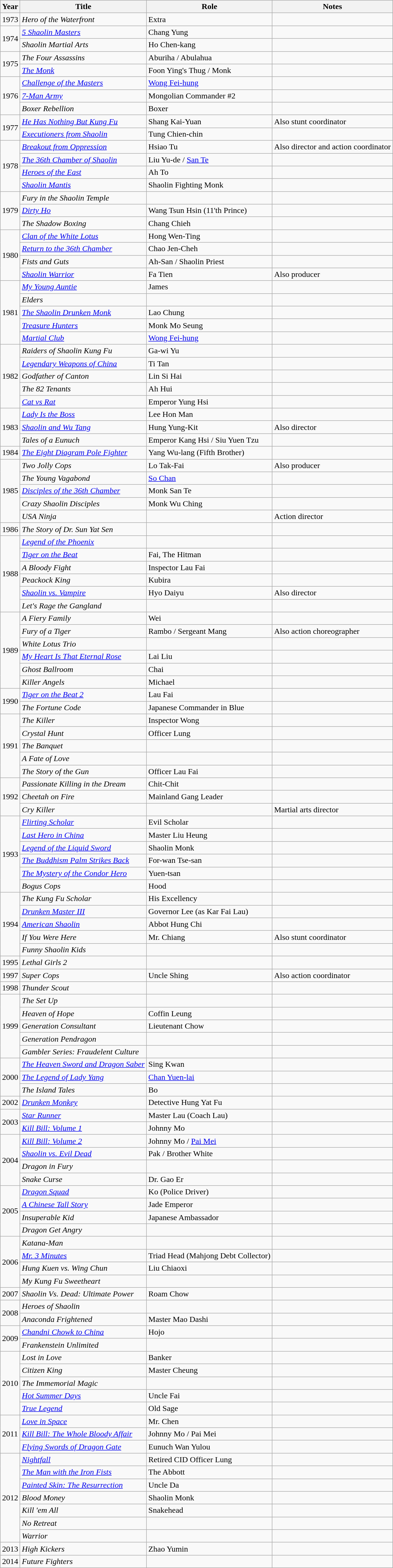<table class="wikitable sortable">
<tr>
<th>Year</th>
<th>Title</th>
<th>Role</th>
<th>Notes</th>
</tr>
<tr>
<td>1973</td>
<td><em>Hero of the Waterfront</em></td>
<td>Extra</td>
<td></td>
</tr>
<tr>
<td rowspan="2">1974</td>
<td><em><a href='#'>5 Shaolin Masters</a></em></td>
<td>Chang Yung</td>
<td></td>
</tr>
<tr>
<td><em>Shaolin Martial Arts</em></td>
<td>Ho Chen-kang</td>
<td></td>
</tr>
<tr>
<td rowspan=2>1975</td>
<td><em>The Four Assassins</em></td>
<td>Aburiha / Abulahua</td>
<td></td>
</tr>
<tr>
<td><em><a href='#'>The Monk</a></em></td>
<td>Foon Ying's Thug / Monk</td>
<td></td>
</tr>
<tr>
<td rowspan="3">1976</td>
<td><em><a href='#'>Challenge of the Masters</a></em></td>
<td><a href='#'>Wong Fei-hung</a></td>
<td></td>
</tr>
<tr>
<td><em><a href='#'>7-Man Army</a></em></td>
<td>Mongolian Commander #2</td>
<td></td>
</tr>
<tr>
<td><em>Boxer Rebellion</em></td>
<td>Boxer</td>
<td></td>
</tr>
<tr>
<td rowspan="2">1977</td>
<td><em><a href='#'>He Has Nothing But Kung Fu</a></em></td>
<td>Shang Kai-Yuan</td>
<td>Also stunt coordinator</td>
</tr>
<tr>
<td><em><a href='#'>Executioners from Shaolin</a></em></td>
<td>Tung Chien-chin</td>
<td></td>
</tr>
<tr>
<td rowspan="4">1978</td>
<td><em><a href='#'>Breakout from Oppression</a></em></td>
<td>Hsiao Tu</td>
<td>Also director and action coordinator</td>
</tr>
<tr>
<td><em><a href='#'>The 36th Chamber of Shaolin</a></em></td>
<td>Liu Yu-de / <a href='#'>San Te</a></td>
<td></td>
</tr>
<tr>
<td><em><a href='#'>Heroes of the East</a></em></td>
<td>Ah To</td>
<td></td>
</tr>
<tr>
<td><em><a href='#'>Shaolin Mantis</a></em></td>
<td>Shaolin Fighting Monk</td>
<td></td>
</tr>
<tr>
<td rowspan="3">1979</td>
<td><em>Fury in the Shaolin Temple</em></td>
<td></td>
<td></td>
</tr>
<tr>
<td><em><a href='#'>Dirty Ho</a></em></td>
<td>Wang Tsun Hsin (11'th Prince)</td>
<td></td>
</tr>
<tr>
<td><em>The Shadow Boxing</em></td>
<td>Chang Chieh</td>
<td></td>
</tr>
<tr>
<td rowspan="4">1980</td>
<td><em><a href='#'>Clan of the White Lotus</a></em></td>
<td>Hong Wen-Ting</td>
<td></td>
</tr>
<tr>
<td><em><a href='#'>Return to the 36th Chamber</a></em></td>
<td>Chao Jen-Cheh</td>
<td></td>
</tr>
<tr>
<td><em>Fists and Guts</em></td>
<td>Ah-San / Shaolin Priest</td>
<td></td>
</tr>
<tr>
<td><em><a href='#'>Shaolin Warrior</a></em></td>
<td>Fa Tien</td>
<td>Also producer</td>
</tr>
<tr>
<td rowspan="5">1981</td>
<td><em><a href='#'>My Young Auntie</a></em></td>
<td>James</td>
<td></td>
</tr>
<tr>
<td><em>Elders</em></td>
<td></td>
<td></td>
</tr>
<tr>
<td><em><a href='#'>The Shaolin Drunken Monk</a></em></td>
<td>Lao Chung</td>
<td></td>
</tr>
<tr>
<td><em><a href='#'>Treasure Hunters</a></em></td>
<td>Monk Mo Seung</td>
<td></td>
</tr>
<tr>
<td><em><a href='#'>Martial Club</a></em></td>
<td><a href='#'>Wong Fei-hung</a></td>
<td></td>
</tr>
<tr>
<td rowspan="5">1982</td>
<td><em>Raiders of Shaolin Kung Fu</em></td>
<td>Ga-wi Yu</td>
<td></td>
</tr>
<tr>
<td><em><a href='#'>Legendary Weapons of China</a></em></td>
<td>Ti Tan</td>
<td></td>
</tr>
<tr>
<td><em>Godfather of Canton</em></td>
<td>Lin Si Hai</td>
<td></td>
</tr>
<tr>
<td><em>The 82 Tenants</em></td>
<td>Ah Hui</td>
<td></td>
</tr>
<tr>
<td><em><a href='#'>Cat vs Rat</a></em></td>
<td>Emperor Yung Hsi</td>
<td></td>
</tr>
<tr>
<td rowspan="3">1983</td>
<td><em><a href='#'>Lady Is the Boss</a></em></td>
<td>Lee Hon Man</td>
<td></td>
</tr>
<tr>
<td><em><a href='#'>Shaolin and Wu Tang</a></em></td>
<td>Hung Yung-Kit</td>
<td>Also director</td>
</tr>
<tr>
<td><em>Tales of a Eunuch</em></td>
<td>Emperor Kang Hsi / Siu Yuen Tzu</td>
<td></td>
</tr>
<tr>
<td>1984</td>
<td><em><a href='#'>The Eight Diagram Pole Fighter</a></em></td>
<td>Yang Wu-lang (Fifth Brother)</td>
<td></td>
</tr>
<tr>
<td rowspan=5>1985</td>
<td><em>Two Jolly Cops</em></td>
<td>Lo Tak-Fai</td>
<td>Also producer</td>
</tr>
<tr>
<td><em>The Young Vagabond</em></td>
<td><a href='#'>So Chan</a></td>
<td></td>
</tr>
<tr>
<td><em><a href='#'>Disciples of the 36th Chamber</a></em></td>
<td>Monk San Te</td>
<td></td>
</tr>
<tr>
<td><em>Crazy Shaolin Disciples</em></td>
<td>Monk Wu Ching</td>
<td></td>
</tr>
<tr>
<td><em>USA Ninja</em></td>
<td></td>
<td>Action director</td>
</tr>
<tr>
<td>1986</td>
<td><em>The Story of Dr. Sun Yat Sen</em></td>
<td></td>
<td></td>
</tr>
<tr>
<td rowspan="6">1988</td>
<td><em><a href='#'>Legend of the Phoenix</a></em></td>
<td></td>
<td></td>
</tr>
<tr>
<td><em><a href='#'>Tiger on the Beat</a></em></td>
<td>Fai, The Hitman</td>
<td></td>
</tr>
<tr>
<td><em>A Bloody Fight</em></td>
<td>Inspector Lau Fai</td>
<td></td>
</tr>
<tr>
<td><em>Peackock King</em></td>
<td>Kubira</td>
<td></td>
</tr>
<tr>
<td><em><a href='#'>Shaolin vs. Vampire</a></em></td>
<td>Hyo Daiyu</td>
<td>Also director</td>
</tr>
<tr>
<td><em>Let's Rage the Gangland</em></td>
<td></td>
<td></td>
</tr>
<tr>
<td rowspan="6">1989</td>
<td><em>A Fiery Family</em></td>
<td>Wei</td>
<td></td>
</tr>
<tr>
<td><em>Fury of a Tiger</em></td>
<td>Rambo / Sergeant Mang</td>
<td>Also action choreographer</td>
</tr>
<tr>
<td><em>White Lotus Trio</em></td>
<td></td>
<td></td>
</tr>
<tr>
<td><em><a href='#'>My Heart Is That Eternal Rose</a></em></td>
<td>Lai Liu</td>
<td></td>
</tr>
<tr>
<td><em>Ghost Ballroom</em></td>
<td>Chai</td>
<td></td>
</tr>
<tr>
<td><em>Killer Angels</em></td>
<td>Michael</td>
<td></td>
</tr>
<tr>
<td rowspan="2">1990</td>
<td><em><a href='#'>Tiger on the Beat 2</a></em></td>
<td>Lau Fai</td>
<td></td>
</tr>
<tr>
<td><em>The Fortune Code</em></td>
<td>Japanese Commander in Blue</td>
<td></td>
</tr>
<tr>
<td rowspan=5>1991</td>
<td><em>The Killer</em></td>
<td>Inspector Wong</td>
<td></td>
</tr>
<tr>
<td><em>Crystal Hunt</em></td>
<td>Officer Lung</td>
<td></td>
</tr>
<tr>
<td><em>The Banquet</em></td>
<td></td>
<td></td>
</tr>
<tr>
<td><em>A Fate of Love</em></td>
<td></td>
<td></td>
</tr>
<tr>
<td><em>The Story of the Gun</em></td>
<td>Officer Lau Fai</td>
<td></td>
</tr>
<tr>
<td rowspan=3>1992</td>
<td><em>Passionate Killing in the Dream</em></td>
<td>Chit-Chit</td>
<td></td>
</tr>
<tr>
<td><em>Cheetah on Fire</em></td>
<td>Mainland Gang Leader</td>
<td></td>
</tr>
<tr>
<td><em>Cry Killer</em></td>
<td></td>
<td>Martial arts director</td>
</tr>
<tr>
<td rowspan="6">1993</td>
<td><em><a href='#'>Flirting Scholar</a></em></td>
<td>Evil Scholar</td>
<td></td>
</tr>
<tr>
<td><em><a href='#'>Last Hero in China</a></em></td>
<td>Master Liu Heung</td>
<td></td>
</tr>
<tr>
<td><em><a href='#'>Legend of the Liquid Sword</a></em></td>
<td>Shaolin Monk</td>
<td></td>
</tr>
<tr>
<td><em><a href='#'>The Buddhism Palm Strikes Back</a></em></td>
<td>For-wan Tse-san</td>
<td></td>
</tr>
<tr>
<td><em><a href='#'>The Mystery of the Condor Hero</a></em></td>
<td>Yuen-tsan</td>
<td></td>
</tr>
<tr>
<td><em>Bogus Cops</em></td>
<td>Hood</td>
<td></td>
</tr>
<tr>
<td rowspan="5">1994</td>
<td><em>The Kung Fu Scholar</em></td>
<td>His Excellency</td>
<td></td>
</tr>
<tr>
<td><em><a href='#'>Drunken Master III</a></em></td>
<td>Governor Lee (as Kar Fai Lau)</td>
<td></td>
</tr>
<tr>
<td><em><a href='#'>American Shaolin</a></em></td>
<td>Abbot Hung Chi</td>
<td></td>
</tr>
<tr>
<td><em>If You Were Here</em></td>
<td>Mr. Chiang</td>
<td>Also stunt coordinator</td>
</tr>
<tr>
<td><em>Funny Shaolin Kids</em></td>
<td></td>
<td></td>
</tr>
<tr>
<td>1995</td>
<td><em>Lethal Girls 2</em></td>
<td></td>
<td></td>
</tr>
<tr>
<td>1997</td>
<td><em>Super Cops</em></td>
<td>Uncle Shing</td>
<td>Also action coordinator</td>
</tr>
<tr>
<td>1998</td>
<td><em>Thunder Scout</em></td>
<td></td>
<td></td>
</tr>
<tr>
<td rowspan="5">1999</td>
<td><em>The Set Up</em></td>
<td></td>
<td></td>
</tr>
<tr>
<td><em>Heaven of Hope</em></td>
<td>Coffin Leung</td>
<td></td>
</tr>
<tr>
<td><em>Generation Consultant</em></td>
<td>Lieutenant Chow</td>
<td></td>
</tr>
<tr>
<td><em>Generation Pendragon</em></td>
<td></td>
<td></td>
</tr>
<tr>
<td><em>Gambler Series: Fraudelent Culture</em></td>
<td></td>
<td></td>
</tr>
<tr>
<td rowspan=3>2000</td>
<td><em><a href='#'>The Heaven Sword and Dragon Saber</a></em></td>
<td>Sing Kwan</td>
<td></td>
</tr>
<tr>
<td><em><a href='#'>The Legend of Lady Yang</a></em></td>
<td><a href='#'>Chan Yuen-lai</a></td>
<td></td>
</tr>
<tr>
<td><em>The Island Tales</em></td>
<td>Bo</td>
<td></td>
</tr>
<tr>
<td>2002</td>
<td><em><a href='#'>Drunken Monkey</a></em></td>
<td>Detective Hung Yat Fu</td>
<td></td>
</tr>
<tr>
<td rowspan="2">2003</td>
<td><em><a href='#'>Star Runner</a></em></td>
<td>Master Lau (Coach Lau)</td>
<td></td>
</tr>
<tr>
<td><em><a href='#'>Kill Bill: Volume 1</a></em></td>
<td>Johnny Mo</td>
<td></td>
</tr>
<tr>
<td rowspan="4">2004</td>
<td><em><a href='#'>Kill Bill: Volume 2</a></em></td>
<td>Johnny Mo / <a href='#'>Pai Mei</a></td>
<td></td>
</tr>
<tr>
<td><em><a href='#'>Shaolin vs. Evil Dead</a></em></td>
<td>Pak / Brother White</td>
<td></td>
</tr>
<tr>
<td><em>Dragon in Fury</em></td>
<td></td>
<td></td>
</tr>
<tr>
<td><em>Snake Curse</em></td>
<td>Dr. Gao Er</td>
<td></td>
</tr>
<tr>
<td rowspan="4">2005</td>
<td><em><a href='#'>Dragon Squad</a></em></td>
<td>Ko (Police Driver)</td>
<td></td>
</tr>
<tr>
<td><em><a href='#'>A Chinese Tall Story</a></em></td>
<td>Jade Emperor</td>
<td></td>
</tr>
<tr>
<td><em>Insuperable Kid</em></td>
<td>Japanese Ambassador</td>
<td></td>
</tr>
<tr>
<td><em>Dragon Get Angry</em></td>
<td></td>
<td></td>
</tr>
<tr>
<td rowspan=4>2006</td>
<td><em>Katana-Man</em></td>
<td></td>
<td></td>
</tr>
<tr>
<td><em><a href='#'>Mr. 3 Minutes</a></em></td>
<td>Triad Head (Mahjong Debt Collector)</td>
<td></td>
</tr>
<tr>
<td><em>Hung Kuen vs. Wing Chun</em></td>
<td>Liu Chiaoxi</td>
<td></td>
</tr>
<tr>
<td><em>My Kung Fu Sweetheart</em></td>
<td></td>
<td></td>
</tr>
<tr>
<td>2007</td>
<td><em>Shaolin Vs. Dead: Ultimate Power</em></td>
<td>Roam Chow</td>
<td></td>
</tr>
<tr>
<td rowspan=2>2008</td>
<td><em>Heroes of Shaolin</em></td>
<td></td>
<td></td>
</tr>
<tr>
<td><em>Anaconda Frightened</em></td>
<td>Master Mao Dashi</td>
<td></td>
</tr>
<tr>
<td rowspan=2>2009</td>
<td><em><a href='#'>Chandni Chowk to China</a></em></td>
<td>Hojo</td>
<td></td>
</tr>
<tr>
<td><em>Frankenstein Unlimited</em></td>
<td></td>
<td></td>
</tr>
<tr>
<td rowspan=5>2010</td>
<td><em>Lost in Love</em></td>
<td>Banker</td>
<td></td>
</tr>
<tr>
<td><em>Citizen King</em></td>
<td>Master Cheung</td>
<td></td>
</tr>
<tr>
<td><em>The Immemorial Magic</em></td>
<td></td>
<td></td>
</tr>
<tr>
<td><em><a href='#'>Hot Summer Days</a></em></td>
<td>Uncle Fai</td>
<td></td>
</tr>
<tr>
<td><em><a href='#'>True Legend</a></em></td>
<td>Old Sage</td>
<td></td>
</tr>
<tr>
<td rowspan=3>2011</td>
<td><em><a href='#'>Love in Space</a></em></td>
<td>Mr. Chen</td>
<td></td>
</tr>
<tr>
<td><em><a href='#'>Kill Bill: The Whole Bloody Affair</a></em></td>
<td>Johnny Mo / Pai Mei</td>
<td></td>
</tr>
<tr>
<td><em><a href='#'>Flying Swords of Dragon Gate</a></em></td>
<td>Eunuch Wan Yulou</td>
<td></td>
</tr>
<tr>
<td rowspan=7>2012</td>
<td><em><a href='#'>Nightfall</a></em></td>
<td>Retired CID Officer Lung</td>
<td></td>
</tr>
<tr>
<td><em><a href='#'>The Man with the Iron Fists</a></em></td>
<td>The Abbott</td>
<td></td>
</tr>
<tr>
<td><em><a href='#'>Painted Skin: The Resurrection</a></em></td>
<td>Uncle Da</td>
<td></td>
</tr>
<tr>
<td><em>Blood Money</em></td>
<td>Shaolin Monk</td>
<td></td>
</tr>
<tr>
<td><em>Kill 'em All</em></td>
<td>Snakehead</td>
<td></td>
</tr>
<tr>
<td><em>No Retreat</em></td>
<td></td>
<td></td>
</tr>
<tr>
<td><em>Warrior</em></td>
<td></td>
<td></td>
</tr>
<tr>
<td>2013</td>
<td><em>High Kickers</em></td>
<td>Zhao Yumin</td>
<td></td>
</tr>
<tr>
<td>2014</td>
<td><em>Future Fighters</em></td>
<td></td>
<td></td>
</tr>
</table>
